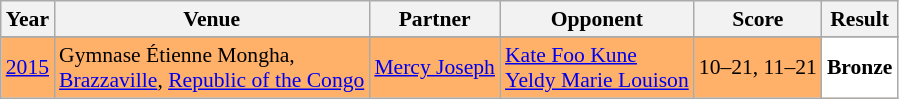<table class="sortable wikitable" style="font-size: 90%;">
<tr>
<th>Year</th>
<th>Venue</th>
<th>Partner</th>
<th>Opponent</th>
<th>Score</th>
<th>Result</th>
</tr>
<tr>
</tr>
<tr style="background:#FFB069">
<td align="center"><a href='#'>2015</a></td>
<td align="left">Gymnase Étienne Mongha,<br><a href='#'>Brazzaville</a>, <a href='#'>Republic of the Congo</a></td>
<td align="left"> <a href='#'>Mercy Joseph</a></td>
<td align="left"> <a href='#'>Kate Foo Kune</a><br> <a href='#'>Yeldy Marie Louison</a></td>
<td align="left">10–21, 11–21</td>
<td style="text-align:left; background:white"> <strong>Bronze</strong></td>
</tr>
</table>
